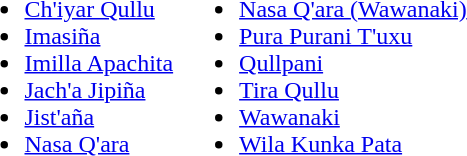<table>
<tr valign="top">
<td><br><ul><li><a href='#'>Ch'iyar Qullu</a></li><li><a href='#'>Imasiña</a></li><li><a href='#'>Imilla Apachita</a></li><li><a href='#'>Jach'a Jipiña</a></li><li><a href='#'>Jist'aña</a></li><li><a href='#'>Nasa Q'ara</a></li></ul></td>
<td><br><ul><li><a href='#'>Nasa Q'ara (Wawanaki)</a></li><li><a href='#'>Pura Purani T'uxu</a></li><li><a href='#'>Qullpani</a></li><li><a href='#'>Tira Qullu</a></li><li><a href='#'>Wawanaki</a></li><li><a href='#'>Wila Kunka Pata</a></li></ul></td>
</tr>
</table>
